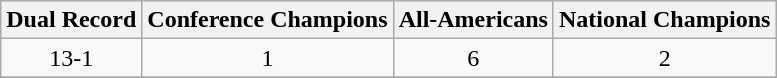<table class="wikitable" style="text-align:center; margin-left: lem;">
<tr>
<th>Dual Record</th>
<th>Conference Champions</th>
<th>All-Americans</th>
<th>National Champions</th>
</tr>
<tr>
<td>13-1</td>
<td>1</td>
<td>6</td>
<td>2</td>
</tr>
<tr>
</tr>
</table>
